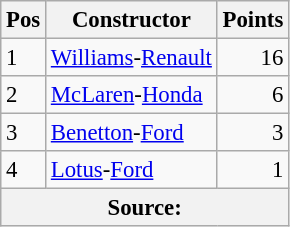<table class="wikitable" style="font-size: 95%;">
<tr>
<th>Pos</th>
<th>Constructor</th>
<th>Points</th>
</tr>
<tr>
<td>1</td>
<td> <a href='#'>Williams</a>-<a href='#'>Renault</a></td>
<td align="right">16</td>
</tr>
<tr>
<td>2</td>
<td> <a href='#'>McLaren</a>-<a href='#'>Honda</a></td>
<td align="right">6</td>
</tr>
<tr>
<td>3</td>
<td> <a href='#'>Benetton</a>-<a href='#'>Ford</a></td>
<td align="right">3</td>
</tr>
<tr>
<td>4</td>
<td> <a href='#'>Lotus</a>-<a href='#'>Ford</a></td>
<td align="right">1</td>
</tr>
<tr>
<th colspan=4>Source: </th>
</tr>
</table>
